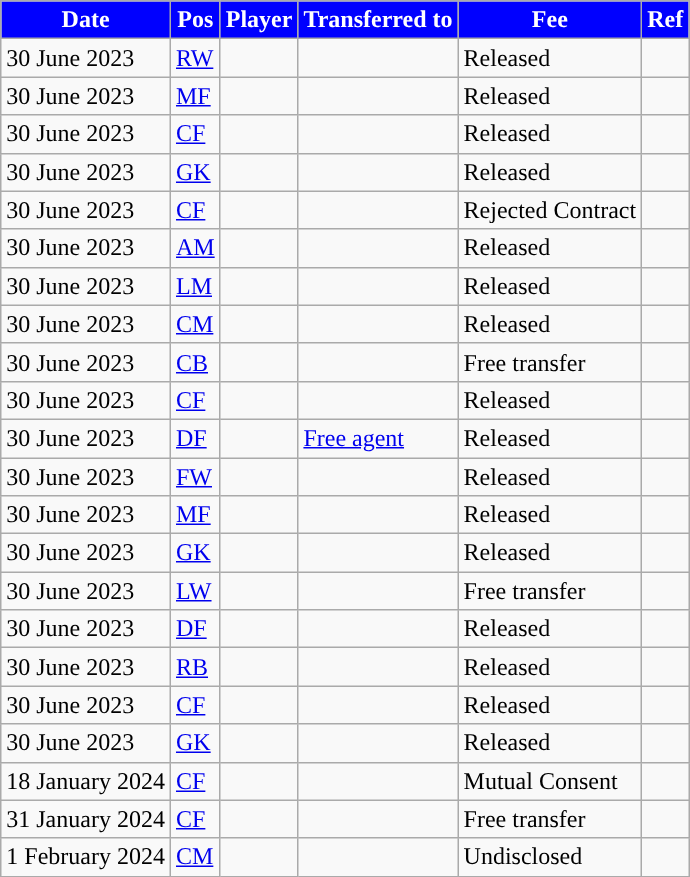<table class="wikitable plainrowheaders sortable">
<tr>
<th style="background:#0000FF;color:white;">Date</th>
<th style="background:#0000FF;color:white;">Pos</th>
<th style="background:#0000FF;color:white;">Player</th>
<th style="background:#0000FF;color:white;">Transferred to</th>
<th style="background:#0000FF;color:white;">Fee</th>
<th style="background:#0000FF;color:white;">Ref</th>
</tr>
<tr>
<td>30 June 2023</td>
<td><a href='#'>RW</a></td>
<td></td>
<td></td>
<td>Released</td>
<td></td>
</tr>
<tr>
<td>30 June 2023</td>
<td><a href='#'>MF</a></td>
<td></td>
<td></td>
<td>Released</td>
<td></td>
</tr>
<tr>
<td>30 June 2023</td>
<td><a href='#'>CF</a></td>
<td></td>
<td></td>
<td>Released</td>
<td></td>
</tr>
<tr>
<td>30 June 2023</td>
<td><a href='#'>GK</a></td>
<td></td>
<td></td>
<td>Released</td>
<td></td>
</tr>
<tr>
<td>30 June 2023</td>
<td><a href='#'>CF</a></td>
<td></td>
<td></td>
<td>Rejected Contract</td>
<td></td>
</tr>
<tr>
<td>30 June 2023</td>
<td><a href='#'>AM</a></td>
<td></td>
<td></td>
<td>Released</td>
<td></td>
</tr>
<tr>
<td>30 June 2023</td>
<td><a href='#'>LM</a></td>
<td></td>
<td></td>
<td>Released</td>
<td></td>
</tr>
<tr>
<td>30 June 2023</td>
<td><a href='#'>CM</a></td>
<td></td>
<td></td>
<td>Released</td>
<td></td>
</tr>
<tr>
<td>30 June 2023</td>
<td><a href='#'>CB</a></td>
<td></td>
<td></td>
<td>Free transfer</td>
<td></td>
</tr>
<tr>
<td>30 June 2023</td>
<td><a href='#'>CF</a></td>
<td></td>
<td></td>
<td>Released</td>
<td></td>
</tr>
<tr>
<td>30 June 2023</td>
<td><a href='#'>DF</a></td>
<td></td>
<td><a href='#'>Free agent</a></td>
<td>Released</td>
<td></td>
</tr>
<tr>
<td>30 June 2023</td>
<td><a href='#'>FW</a></td>
<td></td>
<td></td>
<td>Released</td>
<td></td>
</tr>
<tr>
<td>30 June 2023</td>
<td><a href='#'>MF</a></td>
<td></td>
<td></td>
<td>Released</td>
<td></td>
</tr>
<tr>
<td>30 June 2023</td>
<td><a href='#'>GK</a></td>
<td></td>
<td></td>
<td>Released</td>
<td></td>
</tr>
<tr>
<td>30 June 2023</td>
<td><a href='#'>LW</a></td>
<td></td>
<td></td>
<td>Free transfer</td>
<td></td>
</tr>
<tr>
<td>30 June 2023</td>
<td><a href='#'>DF</a></td>
<td></td>
<td></td>
<td>Released</td>
<td></td>
</tr>
<tr>
<td>30 June 2023</td>
<td><a href='#'>RB</a></td>
<td></td>
<td></td>
<td>Released</td>
<td></td>
</tr>
<tr>
<td>30 June 2023</td>
<td><a href='#'>CF</a></td>
<td></td>
<td></td>
<td>Released</td>
<td></td>
</tr>
<tr>
<td>30 June 2023</td>
<td><a href='#'>GK</a></td>
<td></td>
<td></td>
<td>Released</td>
<td></td>
</tr>
<tr>
<td>18 January 2024</td>
<td><a href='#'>CF</a></td>
<td></td>
<td></td>
<td>Mutual Consent</td>
<td></td>
</tr>
<tr>
<td>31 January 2024</td>
<td><a href='#'>CF</a></td>
<td></td>
<td></td>
<td>Free transfer</td>
<td></td>
</tr>
<tr>
<td>1 February 2024</td>
<td><a href='#'>CM</a></td>
<td></td>
<td></td>
<td>Undisclosed</td>
<td></td>
</tr>
</table>
